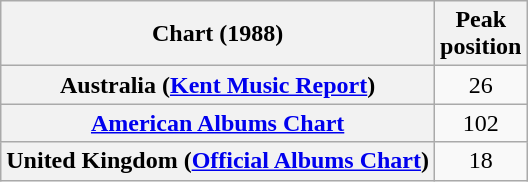<table class="wikitable sortable plainrowheaders" style="text-align:center">
<tr>
<th scope="col">Chart (1988)</th>
<th scope="col">Peak<br>position</th>
</tr>
<tr>
<th scope="row">Australia (<a href='#'>Kent Music Report</a>)</th>
<td style="text-align:center;">26</td>
</tr>
<tr>
<th scope="row"><a href='#'>American Albums Chart</a></th>
<td>102</td>
</tr>
<tr>
<th scope="row">United Kingdom (<a href='#'>Official Albums Chart</a>)</th>
<td>18</td>
</tr>
</table>
